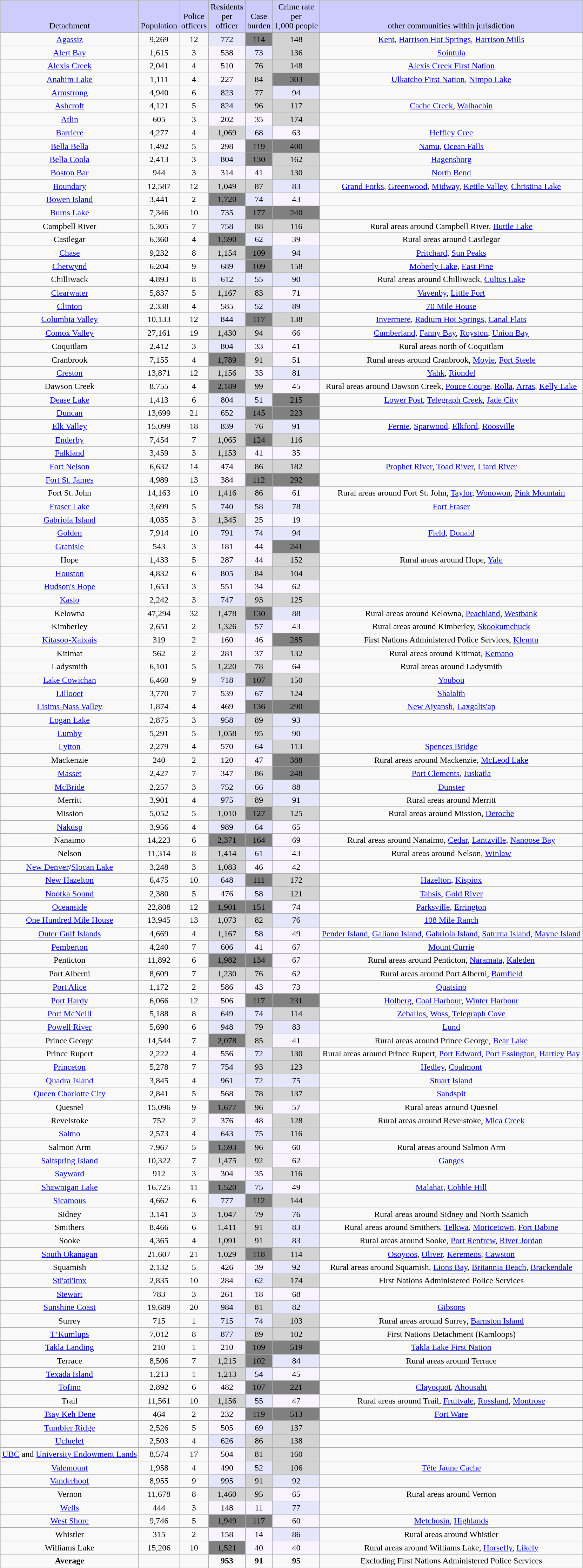<table class="wikitable sortable" align="center" style="text-align: center;">
<tr style="background-color: #ccf">
<td style="vertical-align: bottom;">Detachment</td>
<td style="vertical-align: bottom;">Population</td>
<td style="vertical-align: bottom;">Police<br>officers</td>
<td style="vertical-align: bottom;">Residents<br>per<br>officer</td>
<td style="vertical-align: bottom;">Case<br>burden</td>
<td style="vertical-align: bottom;">Crime rate<br>per<br>1,000 people</td>
<td style="vertical-align: bottom;" class="unsortable">other communities within jurisdiction</td>
</tr>
<tr>
<td><a href='#'>Agassiz</a></td>
<td>9,269</td>
<td>12</td>
<td bgcolor=#E6E6FA>772</td>
<td bgcolor=#808080>114</td>
<td bgcolor=#D3D3D3>148</td>
<td><a href='#'>Kent</a>, <a href='#'>Harrison Hot Springs</a>, <a href='#'>Harrison Mills</a></td>
</tr>
<tr>
<td><a href='#'>Alert Bay</a></td>
<td>1,615</td>
<td>3</td>
<td bgcolor=#F8F4FF>538</td>
<td bgcolor=#E6E6FA>73</td>
<td bgcolor=#D3D3D3>136</td>
<td><a href='#'>Sointula</a></td>
</tr>
<tr>
<td><a href='#'>Alexis Creek</a></td>
<td>2,041</td>
<td>4</td>
<td bgcolor=#F8F4FF>510</td>
<td bgcolor=#D3D3D3>76</td>
<td bgcolor=#D3D3D3>148</td>
<td><a href='#'>Alexis Creek First Nation</a></td>
</tr>
<tr>
<td><a href='#'>Anahim Lake</a></td>
<td>1,111</td>
<td>4</td>
<td bgcolor=#F8F4FF>227</td>
<td bgcolor=#D3D3D3>84</td>
<td bgcolor=#808080>303</td>
<td><a href='#'>Ulkatcho First Nation</a>, <a href='#'>Nimpo Lake</a></td>
</tr>
<tr>
<td><a href='#'>Armstrong</a></td>
<td>4,940</td>
<td>6</td>
<td bgcolor=#E6E6FA>823</td>
<td bgcolor=#D3D3D3>77</td>
<td bgcolor=#E6E6FA>94</td>
<td></td>
</tr>
<tr>
<td><a href='#'>Ashcroft</a></td>
<td>4,121</td>
<td>5</td>
<td bgcolor=#E6E6FA>824</td>
<td bgcolor=#D3D3D3>96</td>
<td bgcolor=#D3D3D3>117</td>
<td><a href='#'>Cache Creek</a>, <a href='#'>Walhachin</a></td>
</tr>
<tr>
<td><a href='#'>Atlin</a></td>
<td>605</td>
<td>3</td>
<td bgcolor=#F8F4FF>202</td>
<td bgcolor=#F8F4FF>35</td>
<td bgcolor=#D3D3D3>174</td>
<td></td>
</tr>
<tr>
<td><a href='#'>Barriere</a></td>
<td>4,277</td>
<td>4</td>
<td bgcolor=#D3D3D3>1,069</td>
<td bgcolor=#E6E6FA>68</td>
<td bgcolor=#F8F4FF>63</td>
<td><a href='#'>Heffley Cree</a></td>
</tr>
<tr>
<td><a href='#'>Bella Bella</a></td>
<td>1,492</td>
<td>5</td>
<td bgcolor=#F8F4FF>298</td>
<td bgcolor=#808080>119</td>
<td bgcolor=#808080>400</td>
<td><a href='#'>Namu</a>, <a href='#'>Ocean Falls</a></td>
</tr>
<tr>
<td><a href='#'>Bella Coola</a></td>
<td>2,413</td>
<td>3</td>
<td bgcolor=#E6E6FA>804</td>
<td bgcolor=#808080>130</td>
<td bgcolor=#D3D3D3>162</td>
<td><a href='#'>Hagensborg</a></td>
</tr>
<tr>
<td><a href='#'>Boston Bar</a></td>
<td>944</td>
<td>3</td>
<td bgcolor=#F8F4FF>314</td>
<td bgcolor=#F8F4FF>41</td>
<td bgcolor=#D3D3D3>130</td>
<td><a href='#'>North Bend</a></td>
</tr>
<tr>
<td><a href='#'>Boundary</a></td>
<td>12,587</td>
<td>12</td>
<td bgcolor=#D3D3D3>1,049</td>
<td bgcolor=#D3D3D3>87</td>
<td bgcolor=#E6E6FA>83</td>
<td><a href='#'>Grand Forks</a>, <a href='#'>Greenwood</a>, <a href='#'>Midway</a>, <a href='#'>Kettle Valley</a>, <a href='#'>Christina Lake</a></td>
</tr>
<tr>
<td><a href='#'>Bowen Island</a></td>
<td>3,441</td>
<td>2</td>
<td bgcolor=#808080>1,720</td>
<td bgcolor=#E6E6FA>74</td>
<td bgcolor=#F8F4FF>43</td>
<td></td>
</tr>
<tr>
<td><a href='#'>Burns Lake</a></td>
<td>7,346</td>
<td>10</td>
<td bgcolor=#E6E6FA>735</td>
<td bgcolor=#808080>177</td>
<td bgcolor=#808080>240</td>
<td></td>
</tr>
<tr>
<td>Campbell River</td>
<td>5,305</td>
<td>7</td>
<td bgcolor=#E6E6FA>758</td>
<td bgcolor=#D3D3D3>88</td>
<td bgcolor=#D3D3D3>116</td>
<td>Rural areas around Campbell River, <a href='#'>Buttle Lake</a></td>
</tr>
<tr>
<td>Castlegar</td>
<td>6,360</td>
<td>4</td>
<td bgcolor=#808080>1,590</td>
<td bgcolor=#E6E6FA>62</td>
<td bgcolor=#F8F4FF>39</td>
<td>Rural areas around Castlegar</td>
</tr>
<tr>
<td><a href='#'>Chase</a></td>
<td>9,232</td>
<td>8</td>
<td bgcolor=#D3D3D3>1,154</td>
<td bgcolor=#808080>109</td>
<td bgcolor=#E6E6FA>94</td>
<td><a href='#'>Pritchard</a>, <a href='#'>Sun Peaks</a></td>
</tr>
<tr>
<td><a href='#'>Chetwynd</a></td>
<td>6,204</td>
<td>9</td>
<td bgcolor=#E6E6FA>689</td>
<td bgcolor=#808080>109</td>
<td bgcolor=#D3D3D3>158</td>
<td><a href='#'>Moberly Lake</a>, <a href='#'>East Pine</a></td>
</tr>
<tr>
<td>Chilliwack</td>
<td>4,893</td>
<td>8</td>
<td bgcolor=#E6E6FA>612</td>
<td bgcolor=#E6E6FA>55</td>
<td bgcolor=#E6E6FA>90</td>
<td>Rural areas around Chilliwack, <a href='#'>Cultus Lake</a></td>
</tr>
<tr>
<td><a href='#'>Clearwater</a></td>
<td>5,837</td>
<td>5</td>
<td bgcolor=#D3D3D3>1,167</td>
<td bgcolor=#D3D3D3>83</td>
<td bgcolor=#F8F4FF>71</td>
<td><a href='#'>Vavenby</a>, <a href='#'>Little Fort</a></td>
</tr>
<tr>
<td><a href='#'>Clinton</a></td>
<td>2,338</td>
<td>4</td>
<td bgcolor=#F8F4FF>585</td>
<td bgcolor=#E6E6FA>52</td>
<td bgcolor=#E6E6FA>89</td>
<td><a href='#'>70 Mile House</a></td>
</tr>
<tr>
<td><a href='#'>Columbia Valley</a></td>
<td>10,133</td>
<td>12</td>
<td bgcolor=#E6E6FA>844</td>
<td bgcolor=#808080>117</td>
<td bgcolor=#D3D3D3>138</td>
<td><a href='#'>Invermere</a>, <a href='#'>Radium Hot Springs</a>, <a href='#'>Canal Flats</a></td>
</tr>
<tr>
<td><a href='#'>Comox Valley</a></td>
<td>27,161</td>
<td>19</td>
<td bgcolor=#D3D3D3>1,430</td>
<td bgcolor=#D3D3D3>94</td>
<td bgcolor=#F8F4FF>66</td>
<td><a href='#'>Cumberland</a>, <a href='#'>Fanny Bay</a>, <a href='#'>Royston</a>, <a href='#'>Union Bay</a></td>
</tr>
<tr>
<td>Coquitlam</td>
<td>2,412</td>
<td>3</td>
<td bgcolor=#E6E6FA>804</td>
<td bgcolor=#F8F4FF>33</td>
<td bgcolor=#F8F4FF>41</td>
<td>Rural areas north of Coquitlam</td>
</tr>
<tr>
<td>Cranbrook</td>
<td>7,155</td>
<td>4</td>
<td bgcolor=#808080>1,789</td>
<td bgcolor=#D3D3D3>91</td>
<td bgcolor=#F8F4FF>51</td>
<td>Rural areas around Cranbrook, <a href='#'>Moyie</a>, <a href='#'>Fort Steele</a></td>
</tr>
<tr>
<td><a href='#'>Creston</a></td>
<td>13,871</td>
<td>12</td>
<td bgcolor=#D3D3D3>1,156</td>
<td bgcolor=#F8F4FF>33</td>
<td bgcolor=#E6E6FA>81</td>
<td><a href='#'>Yahk</a>, <a href='#'>Riondel</a></td>
</tr>
<tr>
<td>Dawson Creek</td>
<td>8,755</td>
<td>4</td>
<td bgcolor=#808080>2,189</td>
<td bgcolor=#D3D3D3>99</td>
<td bgcolor=#F8F4FF>45</td>
<td>Rural areas around Dawson Creek, <a href='#'>Pouce Coupe</a>, <a href='#'>Rolla</a>, <a href='#'>Arras</a>, <a href='#'>Kelly Lake</a></td>
</tr>
<tr>
<td><a href='#'>Dease Lake</a></td>
<td>1,413</td>
<td>6</td>
<td bgcolor=#E6E6FA>804</td>
<td bgcolor=#E6E6FA>51</td>
<td bgcolor=#808080>215</td>
<td><a href='#'>Lower Post</a>, <a href='#'>Telegraph Creek</a>, <a href='#'>Jade City</a></td>
</tr>
<tr>
<td><a href='#'>Duncan</a></td>
<td>13,699</td>
<td>21</td>
<td bgcolor=#E6E6FA>652</td>
<td bgcolor=#808080>145</td>
<td bgcolor=#808080>223</td>
<td></td>
</tr>
<tr>
<td><a href='#'>Elk Valley</a></td>
<td>15,099</td>
<td>18</td>
<td bgcolor=#E6E6FA>839</td>
<td bgcolor=#D3D3D3>76</td>
<td bgcolor=#E6E6FA>91</td>
<td><a href='#'>Fernie</a>, <a href='#'>Sparwood</a>, <a href='#'>Elkford</a>, <a href='#'>Roosville</a></td>
</tr>
<tr>
<td><a href='#'>Enderby</a></td>
<td>7,454</td>
<td>7</td>
<td bgcolor=#D3D3D3>1,065</td>
<td bgcolor=#808080>124</td>
<td bgcolor=#D3D3D3>116</td>
<td></td>
</tr>
<tr>
<td><a href='#'>Falkland</a></td>
<td>3,459</td>
<td>3</td>
<td bgcolor=#D3D3D3>1,153</td>
<td bgcolor=#F8F4FF>41</td>
<td bgcolor=#F8F4FF>35</td>
<td></td>
</tr>
<tr>
<td><a href='#'>Fort Nelson</a></td>
<td>6,632</td>
<td>14</td>
<td bgcolor=#F8F4FF>474</td>
<td bgcolor=#D3D3D3>86</td>
<td bgcolor=#D3D3D3>182</td>
<td><a href='#'>Prophet River</a>, <a href='#'>Toad River</a>, <a href='#'>Liard River</a></td>
</tr>
<tr>
<td><a href='#'>Fort St. James</a></td>
<td>4,989</td>
<td>13</td>
<td bgcolor=#F8F4FF>384</td>
<td bgcolor=#808080>112</td>
<td bgcolor=#808080>292</td>
<td></td>
</tr>
<tr>
<td>Fort St. John</td>
<td>14,163</td>
<td>10</td>
<td bgcolor=#D3D3D3>1,416</td>
<td bgcolor=#D3D3D3>86</td>
<td bgcolor=#F8F4FF>61</td>
<td>Rural areas around Fort St. John, <a href='#'>Taylor</a>, <a href='#'>Wonowon</a>, <a href='#'>Pink Mountain</a></td>
</tr>
<tr>
<td><a href='#'>Fraser Lake</a></td>
<td>3,699</td>
<td>5</td>
<td bgcolor=#E6E6FA>740</td>
<td bgcolor=#E6E6FA>58</td>
<td bgcolor=#E6E6FA>78</td>
<td><a href='#'>Fort Fraser</a></td>
</tr>
<tr>
<td><a href='#'>Gabriola Island</a></td>
<td>4,035</td>
<td>3</td>
<td bgcolor=#D3D3D3>1,345</td>
<td bgcolor=#F8F4FF>25</td>
<td bgcolor=#F8F4FF>19</td>
<td></td>
</tr>
<tr>
<td><a href='#'>Golden</a></td>
<td>7,914</td>
<td>10</td>
<td bgcolor=#E6E6FA>791</td>
<td bgcolor=#E6E6FA>74</td>
<td bgcolor=#E6E6FA>94</td>
<td><a href='#'>Field</a>, <a href='#'>Donald</a></td>
</tr>
<tr>
<td><a href='#'>Granisle</a></td>
<td>543</td>
<td>3</td>
<td bgcolor=#F8F4FF>181</td>
<td bgcolor=#F8F4FF>44</td>
<td bgcolor=#808080>241</td>
<td></td>
</tr>
<tr>
<td>Hope</td>
<td>1,433</td>
<td>5</td>
<td bgcolor=#F8F4FF>287</td>
<td bgcolor=#F8F4FF>44</td>
<td bgcolor=#D3D3D3>152</td>
<td>Rural areas around Hope, <a href='#'>Yale</a></td>
</tr>
<tr>
<td><a href='#'>Houston</a></td>
<td>4,832</td>
<td>6</td>
<td bgcolor=#E6E6FA>805</td>
<td bgcolor=#D3D3D3>84</td>
<td bgcolor=#D3D3D3>104</td>
<td></td>
</tr>
<tr>
<td><a href='#'>Hudson's Hope</a></td>
<td>1,653</td>
<td>3</td>
<td bgcolor=#F8F4FF>551</td>
<td bgcolor=#F8F4FF>34</td>
<td bgcolor=#F8F4FF>62</td>
<td></td>
</tr>
<tr>
<td><a href='#'>Kaslo</a></td>
<td>2,242</td>
<td>3</td>
<td bgcolor=#E6E6FA>747</td>
<td bgcolor=#D3D3D3>93</td>
<td bgcolor=#D3D3D3>125</td>
<td></td>
</tr>
<tr>
<td>Kelowna</td>
<td>47,294</td>
<td>32</td>
<td bgcolor=#D3D3D3>1,478</td>
<td bgcolor=#808080>130</td>
<td bgcolor=#E6E6FA>88</td>
<td>Rural areas around Kelowna, <a href='#'>Peachland</a>, <a href='#'>Westbank</a></td>
</tr>
<tr>
<td>Kimberley</td>
<td>2,651</td>
<td>2</td>
<td bgcolor=#D3D3D3>1,326</td>
<td bgcolor=#E6E6FA>57</td>
<td bgcolor=#F8F4FF>43</td>
<td>Rural areas around Kimberley, <a href='#'>Skookumchuck</a></td>
</tr>
<tr>
<td><a href='#'>Kitasoo-Xaixais</a></td>
<td>319</td>
<td>2</td>
<td bgcolor=#F8F4FF>160</td>
<td bgcolor=#F8F4FF>46</td>
<td bgcolor=#808080>285</td>
<td>First Nations Administered Police Services, <a href='#'>Klemtu</a></td>
</tr>
<tr>
<td>Kitimat</td>
<td>562</td>
<td>2</td>
<td bgcolor=#F8F4FF>281</td>
<td bgcolor=#F8F4FF>37</td>
<td bgcolor=#D3D3D3>132</td>
<td>Rural areas around Kitimat, <a href='#'>Kemano</a></td>
</tr>
<tr>
<td>Ladysmith</td>
<td>6,101</td>
<td>5</td>
<td bgcolor=#D3D3D3>1,220</td>
<td bgcolor=#D3D3D3>78</td>
<td bgcolor=#F8F4FF>64</td>
<td>Rural areas around Ladysmith</td>
</tr>
<tr>
<td><a href='#'>Lake Cowichan</a></td>
<td>6,460</td>
<td>9</td>
<td bgcolor=#E6E6FA>718</td>
<td bgcolor=#808080>107</td>
<td bgcolor=#D3D3D3>150</td>
<td><a href='#'>Youbou</a></td>
</tr>
<tr>
<td><a href='#'>Lillooet</a></td>
<td>3,770</td>
<td>7</td>
<td bgcolor=#F8F4FF>539</td>
<td bgcolor=#E6E6FA>67</td>
<td bgcolor=#D3D3D3>124</td>
<td><a href='#'>Shalalth</a></td>
</tr>
<tr>
<td><a href='#'>Lisims-Nass Valley</a></td>
<td>1,874</td>
<td>4</td>
<td bgcolor=#F8F4FF>469</td>
<td bgcolor=#808080>136</td>
<td bgcolor=#808080>290</td>
<td><a href='#'>New Aiyansh</a>, <a href='#'>Laxgalts'ap</a></td>
</tr>
<tr>
<td><a href='#'>Logan Lake</a></td>
<td>2,875</td>
<td>3</td>
<td bgcolor=#E6E6FA>958</td>
<td bgcolor=#D3D3D3>89</td>
<td bgcolor=#E6E6FA>93</td>
<td></td>
</tr>
<tr>
<td><a href='#'>Lumby</a></td>
<td>5,291</td>
<td>5</td>
<td bgcolor=#D3D3D3>1,058</td>
<td bgcolor=#D3D3D3>95</td>
<td bgcolor=#E6E6FA>90</td>
<td></td>
</tr>
<tr>
<td><a href='#'>Lytton</a></td>
<td>2,279</td>
<td>4</td>
<td bgcolor=#F8F4FF>570</td>
<td bgcolor=#E6E6FA>64</td>
<td bgcolor=#D3D3D3>113</td>
<td><a href='#'>Spences Bridge</a></td>
</tr>
<tr>
<td>Mackenzie</td>
<td>240</td>
<td>2</td>
<td bgcolor=#F8F4FF>120</td>
<td bgcolor=#F8F4FF>47</td>
<td bgcolor=#808080>388</td>
<td>Rural areas around Mackenzie, <a href='#'>McLeod Lake</a></td>
</tr>
<tr>
<td><a href='#'>Masset</a></td>
<td>2,427</td>
<td>7</td>
<td bgcolor=#F8F4FF>347</td>
<td bgcolor=#D3D3D3>86</td>
<td bgcolor=#808080>248</td>
<td><a href='#'>Port Clements</a>, <a href='#'>Juskatla</a></td>
</tr>
<tr>
<td><a href='#'>McBride</a></td>
<td>2,257</td>
<td>3</td>
<td bgcolor=#E6E6FA>752</td>
<td bgcolor=#E6E6FA>66</td>
<td bgcolor=#E6E6FA>88</td>
<td><a href='#'>Dunster</a></td>
</tr>
<tr>
<td>Merritt</td>
<td>3,901</td>
<td>4</td>
<td bgcolor=#E6E6FA>975</td>
<td bgcolor=#D3D3D3>89</td>
<td bgcolor=#E6E6FA>91</td>
<td>Rural areas around Merritt</td>
</tr>
<tr>
<td>Mission</td>
<td>5,052</td>
<td>5</td>
<td bgcolor=#D3D3D3>1,010</td>
<td bgcolor=#808080>127</td>
<td bgcolor=#D3D3D3>125</td>
<td>Rural areas around Mission, <a href='#'>Deroche</a></td>
</tr>
<tr>
<td><a href='#'>Nakusp</a></td>
<td>3,956</td>
<td>4</td>
<td bgcolor=#E6E6FA>989</td>
<td bgcolor=#E6E6FA>64</td>
<td bgcolor=#F8F4FF>65</td>
<td></td>
</tr>
<tr>
<td>Nanaimo</td>
<td>14,223</td>
<td>6</td>
<td bgcolor=#808080>2,371</td>
<td bgcolor=#808080>164</td>
<td bgcolor=#F8F4FF>69</td>
<td>Rural areas around Nanaimo, <a href='#'>Cedar</a>, <a href='#'>Lantzville</a>, <a href='#'>Nanoose Bay</a></td>
</tr>
<tr>
<td>Nelson</td>
<td>11,314</td>
<td>8</td>
<td bgcolor=#D3D3D3>1,414</td>
<td bgcolor=#E6E6FA>61</td>
<td bgcolor=#F8F4FF>43</td>
<td>Rural areas around Nelson, <a href='#'>Winlaw</a></td>
</tr>
<tr>
<td><a href='#'>New Denver</a>/<a href='#'>Slocan Lake</a></td>
<td>3,248</td>
<td>3</td>
<td bgcolor=#D3D3D3>1,083</td>
<td bgcolor=#F8F4FF>46</td>
<td bgcolor=#F8F4FF>42</td>
<td></td>
</tr>
<tr>
<td><a href='#'>New Hazelton</a></td>
<td>6,475</td>
<td>10</td>
<td bgcolor=#E6E6FA>648</td>
<td bgcolor=#808080>111</td>
<td bgcolor=#D3D3D3>172</td>
<td><a href='#'>Hazelton</a>, <a href='#'>Kispiox</a></td>
</tr>
<tr>
<td><a href='#'>Nootka Sound</a></td>
<td>2,380</td>
<td>5</td>
<td bgcolor=#F8F4FF>476</td>
<td bgcolor=#E6E6FA>58</td>
<td bgcolor=#D3D3D3>121</td>
<td><a href='#'>Tahsis</a>, <a href='#'>Gold River</a></td>
</tr>
<tr>
<td><a href='#'>Oceanside</a></td>
<td>22,808</td>
<td>12</td>
<td bgcolor=#808080>1,901</td>
<td bgcolor=#808080>151</td>
<td bgcolor=#F8F4FF>74</td>
<td><a href='#'>Parksville</a>, <a href='#'>Errington</a></td>
</tr>
<tr>
<td><a href='#'>One Hundred Mile House</a></td>
<td>13,945</td>
<td>13</td>
<td bgcolor=#D3D3D3>1,073</td>
<td bgcolor=#D3D3D3>82</td>
<td bgcolor=#E6E6FA>76</td>
<td><a href='#'>108 Mile Ranch</a></td>
</tr>
<tr>
<td><a href='#'>Outer Gulf Islands</a></td>
<td>4,669</td>
<td>4</td>
<td bgcolor=#D3D3D3>1,167</td>
<td bgcolor=#E6E6FA>58</td>
<td bgcolor=#F8F4FF>49</td>
<td><a href='#'>Pender Island</a>, <a href='#'>Galiano Island</a>, <a href='#'>Gabriola Island</a>, <a href='#'>Saturna Island</a>, <a href='#'>Mayne Island</a></td>
</tr>
<tr>
<td><a href='#'>Pemberton</a></td>
<td>4,240</td>
<td>7</td>
<td bgcolor=#E6E6FA>606</td>
<td bgcolor=#F8F4FF>41</td>
<td bgcolor=#F8F4FF>67</td>
<td><a href='#'>Mount Currie</a></td>
</tr>
<tr>
<td>Penticton</td>
<td>11,892</td>
<td>6</td>
<td bgcolor=#808080>1,982</td>
<td bgcolor=#808080>134</td>
<td bgcolor=#F8F4FF>67</td>
<td>Rural areas around Penticton, <a href='#'>Naramata</a>, <a href='#'>Kaleden</a></td>
</tr>
<tr>
<td>Port Alberni</td>
<td>8,609</td>
<td>7</td>
<td bgcolor=#D3D3D3>1,230</td>
<td bgcolor=#D3D3D3>76</td>
<td bgcolor=#F8F4FF>62</td>
<td>Rural areas around Port Alberni, <a href='#'>Bamfield</a></td>
</tr>
<tr>
<td><a href='#'>Port Alice</a></td>
<td>1,172</td>
<td>2</td>
<td bgcolor=#F8F4FF>586</td>
<td bgcolor=#F8F4FF>43</td>
<td bgcolor=#F8F4FF>73</td>
<td><a href='#'>Quatsino</a></td>
</tr>
<tr>
<td><a href='#'>Port Hardy</a></td>
<td>6,066</td>
<td>12</td>
<td bgcolor=#F8F4FF>506</td>
<td bgcolor=#808080>117</td>
<td bgcolor=#808080>231</td>
<td><a href='#'>Holberg</a>, <a href='#'>Coal Harbour</a>, <a href='#'>Winter Harbour</a></td>
</tr>
<tr>
<td><a href='#'>Port McNeill</a></td>
<td>5,188</td>
<td>8</td>
<td bgcolor=#E6E6FA>649</td>
<td bgcolor=#E6E6FA>74</td>
<td bgcolor=#D3D3D3>114</td>
<td><a href='#'>Zeballos</a>, <a href='#'>Woss</a>, <a href='#'>Telegraph Cove</a></td>
</tr>
<tr>
<td><a href='#'>Powell River</a></td>
<td>5,690</td>
<td>6</td>
<td bgcolor=#E6E6FA>948</td>
<td bgcolor=#D3D3D3>79</td>
<td bgcolor=#E6E6FA>83</td>
<td><a href='#'>Lund</a></td>
</tr>
<tr>
<td>Prince George</td>
<td>14,544</td>
<td>7</td>
<td bgcolor=#808080>2,078</td>
<td bgcolor=#D3D3D3>85</td>
<td bgcolor=#F8F4FF>41</td>
<td>Rural areas around Prince George, <a href='#'>Bear Lake</a></td>
</tr>
<tr>
<td>Prince Rupert</td>
<td>2,222</td>
<td>4</td>
<td bgcolor=#F8F4FF>556</td>
<td bgcolor=#E6E6FA>72</td>
<td bgcolor=#D3D3D3>130</td>
<td>Rural areas around Prince Rupert, <a href='#'>Port Edward</a>, <a href='#'>Port Essington</a>, <a href='#'>Hartley Bay</a></td>
</tr>
<tr>
<td><a href='#'>Princeton</a></td>
<td>5,278</td>
<td>7</td>
<td bgcolor=#E6E6FA>754</td>
<td bgcolor=#D3D3D3>93</td>
<td bgcolor=#D3D3D3>123</td>
<td><a href='#'>Hedley</a>, <a href='#'>Coalmont</a></td>
</tr>
<tr>
<td><a href='#'>Quadra Island</a></td>
<td>3,845</td>
<td>4</td>
<td bgcolor=#E6E6FA>961</td>
<td bgcolor=#E6E6FA>72</td>
<td bgcolor=#E6E6FA>75</td>
<td><a href='#'>Stuart Island</a></td>
</tr>
<tr>
<td><a href='#'>Queen Charlotte City</a></td>
<td>2,841</td>
<td>5</td>
<td bgcolor=#F8F4FF>568</td>
<td bgcolor=#D3D3D3>78</td>
<td bgcolor=#D3D3D3>137</td>
<td><a href='#'>Sandspit</a></td>
</tr>
<tr>
<td>Quesnel</td>
<td>15,096</td>
<td>9</td>
<td bgcolor=#808080>1,677</td>
<td bgcolor=#D3D3D3>96</td>
<td bgcolor=#F8F4FF>57</td>
<td>Rural areas around Quesnel</td>
</tr>
<tr>
<td>Revelstoke</td>
<td>752</td>
<td>2</td>
<td bgcolor=#F8F4FF>376</td>
<td bgcolor=#F8F4FF>48</td>
<td bgcolor=#D3D3D3>128</td>
<td>Rural areas around Revelstoke, <a href='#'>Mica Creek</a></td>
</tr>
<tr>
<td><a href='#'>Salmo</a></td>
<td>2,573</td>
<td>4</td>
<td bgcolor=#E6E6FA>643</td>
<td bgcolor=#E6E6FA>75</td>
<td bgcolor=#D3D3D3>116</td>
<td></td>
</tr>
<tr>
<td>Salmon Arm</td>
<td>7,967</td>
<td>5</td>
<td bgcolor=#808080>1,593</td>
<td bgcolor=#D3D3D3>96</td>
<td bgcolor=#F8F4FF>60</td>
<td>Rural areas around Salmon Arm</td>
</tr>
<tr>
<td><a href='#'>Saltspring Island</a></td>
<td>10,322</td>
<td>7</td>
<td bgcolor=#D3D3D3>1,475</td>
<td bgcolor=#D3D3D3>92</td>
<td bgcolor=#F8F4FF>62</td>
<td><a href='#'>Ganges</a></td>
</tr>
<tr>
<td><a href='#'>Sayward</a></td>
<td>912</td>
<td>3</td>
<td bgcolor=#F8F4FF>304</td>
<td bgcolor=#F8F4FF>35</td>
<td bgcolor=#D3D3D3>116</td>
<td></td>
</tr>
<tr>
<td><a href='#'>Shawnigan Lake</a></td>
<td>16,725</td>
<td>11</td>
<td bgcolor=#808080>1,520</td>
<td bgcolor=#E6E6FA>75</td>
<td bgcolor=#F8F4FF>49</td>
<td><a href='#'>Malahat</a>, <a href='#'>Cobble Hill</a></td>
</tr>
<tr>
<td><a href='#'>Sicamous</a></td>
<td>4,662</td>
<td>6</td>
<td bgcolor=#E6E6FA>777</td>
<td bgcolor=#808080>112</td>
<td bgcolor=#D3D3D3>144</td>
<td></td>
</tr>
<tr>
<td>Sidney</td>
<td>3,141</td>
<td>3</td>
<td bgcolor=#D3D3D3>1,047</td>
<td bgcolor=#D3D3D3>79</td>
<td bgcolor=#E6E6FA>76</td>
<td>Rural areas around Sidney and North Saanich</td>
</tr>
<tr>
<td>Smithers</td>
<td>8,466</td>
<td>6</td>
<td bgcolor=#D3D3D3>1,411</td>
<td bgcolor=#D3D3D3>91</td>
<td bgcolor=#E6E6FA>83</td>
<td>Rural areas around Smithers, <a href='#'>Telkwa</a>, <a href='#'>Moricetown</a>, <a href='#'>Fort Babine</a></td>
</tr>
<tr>
<td>Sooke</td>
<td>4,365</td>
<td>4</td>
<td bgcolor=#D3D3D3>1,091</td>
<td bgcolor=#D3D3D3>91</td>
<td bgcolor=#E6E6FA>83</td>
<td>Rural areas around Sooke, <a href='#'>Port Renfrew</a>, <a href='#'>River Jordan</a></td>
</tr>
<tr>
<td><a href='#'>South Okanagan</a></td>
<td>21,607</td>
<td>21</td>
<td bgcolor=#D3D3D3>1,029</td>
<td bgcolor=#808080>118</td>
<td bgcolor=#D3D3D3>114</td>
<td><a href='#'>Osoyoos</a>, <a href='#'>Oliver</a>, <a href='#'>Keremeos</a>, <a href='#'>Cawston</a></td>
</tr>
<tr>
<td>Squamish</td>
<td>2,132</td>
<td>5</td>
<td bgcolor=#F8F4FF>426</td>
<td bgcolor=#F8F4FF>39</td>
<td bgcolor=#E6E6FA>92</td>
<td>Rural areas around Squamish, <a href='#'>Lions Bay</a>, <a href='#'>Britannia Beach</a>, <a href='#'>Brackendale</a></td>
</tr>
<tr>
<td><a href='#'>Stl'atl'imx</a></td>
<td>2,835</td>
<td>10</td>
<td bgcolor=#F8F4FF>284</td>
<td bgcolor=#E6E6FA>62</td>
<td bgcolor=#D3D3D3>174</td>
<td>First Nations Administered Police Services</td>
</tr>
<tr>
<td><a href='#'>Stewart</a></td>
<td>783</td>
<td>3</td>
<td bgcolor=#F8F4FF>261</td>
<td bgcolor=#F8F4FF>18</td>
<td bgcolor=#F8F4FF>68</td>
<td></td>
</tr>
<tr>
<td><a href='#'>Sunshine Coast</a></td>
<td>19,689</td>
<td>20</td>
<td bgcolor=#E6E6FA>984</td>
<td bgcolor=#D3D3D3>81</td>
<td bgcolor=#E6E6FA>82</td>
<td><a href='#'>Gibsons</a></td>
</tr>
<tr>
<td>Surrey</td>
<td>715</td>
<td>1</td>
<td bgcolor=#E6E6FA>715</td>
<td bgcolor=#E6E6FA>74</td>
<td bgcolor=#D3D3D3>103</td>
<td>Rural areas around Surrey, <a href='#'>Barnston Island</a></td>
</tr>
<tr>
<td><a href='#'>T’Kumlups</a></td>
<td>7,012</td>
<td>8</td>
<td bgcolor=#E6E6FA>877</td>
<td bgcolor=#D3D3D3>89</td>
<td bgcolor=#D3D3D3>102</td>
<td>First Nations Detachment (Kamloops)</td>
</tr>
<tr>
<td><a href='#'>Takla Landing</a></td>
<td>210</td>
<td>1</td>
<td bgcolor=#F8F4FF>210</td>
<td bgcolor=#808080>109</td>
<td bgcolor=#808080>519</td>
<td><a href='#'>Takla Lake First Nation</a></td>
</tr>
<tr>
<td>Terrace</td>
<td>8,506</td>
<td>7</td>
<td bgcolor=#D3D3D3>1,215</td>
<td bgcolor=#808080>102</td>
<td bgcolor=#E6E6FA>84</td>
<td>Rural areas around Terrace</td>
</tr>
<tr>
<td><a href='#'>Texada Island</a></td>
<td>1,213</td>
<td>1</td>
<td bgcolor=#D3D3D3>1,213</td>
<td bgcolor=#E6E6FA>54</td>
<td bgcolor=#F8F4FF>45</td>
<td></td>
</tr>
<tr>
<td><a href='#'>Tofino</a></td>
<td>2,892</td>
<td>6</td>
<td bgcolor=#F8F4FF>482</td>
<td bgcolor=#808080>107</td>
<td bgcolor=#808080>221</td>
<td><a href='#'>Clayoquot</a>, <a href='#'>Ahousaht</a></td>
</tr>
<tr>
<td>Trail</td>
<td>11,561</td>
<td>10</td>
<td bgcolor=#D3D3D3>1,156</td>
<td bgcolor=#E6E6FA>55</td>
<td bgcolor=#F8F4FF>47</td>
<td>Rural areas around Trail, <a href='#'>Fruitvale</a>, <a href='#'>Rossland</a>, <a href='#'>Montrose</a></td>
</tr>
<tr>
<td><a href='#'>Tsay Keh Dene</a></td>
<td>464</td>
<td>2</td>
<td bgcolor=#F8F4FF>232</td>
<td bgcolor=#808080>119</td>
<td bgcolor=#808080>513</td>
<td><a href='#'>Fort Ware</a></td>
</tr>
<tr>
<td><a href='#'>Tumbler Ridge</a></td>
<td>2,526</td>
<td>5</td>
<td bgcolor=#F8F4FF>505</td>
<td bgcolor=#E6E6FA>69</td>
<td bgcolor=#D3D3D3>137</td>
<td></td>
</tr>
<tr>
<td><a href='#'>Ucluelet</a></td>
<td>2,503</td>
<td>4</td>
<td bgcolor=#E6E6FA>626</td>
<td bgcolor=#D3D3D3>86</td>
<td bgcolor=#D3D3D3>138</td>
<td></td>
</tr>
<tr>
<td><a href='#'>UBC</a> and <a href='#'>University Endowment Lands</a></td>
<td>8,574</td>
<td>17</td>
<td bgcolor=#F8F4FF>504</td>
<td bgcolor=#D3D3D3>81</td>
<td bgcolor=#D3D3D3>160</td>
<td></td>
</tr>
<tr>
<td><a href='#'>Valemount</a></td>
<td>1,958</td>
<td>4</td>
<td bgcolor=#F8F4FF>490</td>
<td bgcolor=#E6E6FA>52</td>
<td bgcolor=#D3D3D3>106</td>
<td><a href='#'>Tête Jaune Cache</a></td>
</tr>
<tr>
<td><a href='#'>Vanderhoof</a></td>
<td>8,955</td>
<td>9</td>
<td bgcolor=#E6E6FA>995</td>
<td bgcolor=#D3D3D3>91</td>
<td bgcolor=#E6E6FA>92</td>
<td></td>
</tr>
<tr>
<td>Vernon</td>
<td>11,678</td>
<td>8</td>
<td bgcolor=#D3D3D3>1,460</td>
<td bgcolor=#D3D3D3>95</td>
<td bgcolor=#F8F4FF>65</td>
<td>Rural areas around Vernon</td>
</tr>
<tr>
<td><a href='#'>Wells</a></td>
<td>444</td>
<td>3</td>
<td bgcolor=#F8F4FF>148</td>
<td bgcolor=#F8F4FF>11</td>
<td bgcolor=#E6E6FA>77</td>
<td></td>
</tr>
<tr>
<td><a href='#'>West Shore</a></td>
<td>9,746</td>
<td>5</td>
<td bgcolor=#808080>1,949</td>
<td bgcolor=#808080>117</td>
<td bgcolor=#F8F4FF>60</td>
<td><a href='#'>Metchosin</a>, <a href='#'>Highlands</a></td>
</tr>
<tr>
<td>Whistler</td>
<td>315</td>
<td>2</td>
<td bgcolor=#F8F4FF>158</td>
<td bgcolor=#F8F4FF>14</td>
<td bgcolor=#E6E6FA>86</td>
<td>Rural areas around Whistler</td>
</tr>
<tr>
<td>Williams Lake</td>
<td>15,206</td>
<td>10</td>
<td bgcolor=#808080>1,521</td>
<td bgcolor=#F8F4FF>40</td>
<td bgcolor=#F8F4FF>40</td>
<td>Rural areas around Williams Lake, <a href='#'>Horsefly</a>, <a href='#'>Likely</a></td>
</tr>
<tr>
<td><strong>Average</strong></td>
<td></td>
<td></td>
<td><strong>953</strong></td>
<td><strong>91</strong></td>
<td><strong>95</strong></td>
<td>Excluding First Nations Administered Police Services</td>
</tr>
</table>
